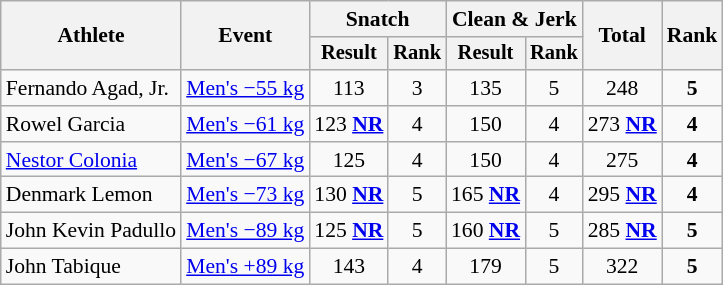<table class="wikitable" style="font-size:90%">
<tr>
<th rowspan="2">Athlete</th>
<th rowspan="2">Event</th>
<th colspan="2">Snatch</th>
<th colspan="2">Clean & Jerk</th>
<th rowspan="2">Total</th>
<th rowspan="2">Rank</th>
</tr>
<tr style="font-size:95%">
<th>Result</th>
<th>Rank</th>
<th>Result</th>
<th>Rank</th>
</tr>
<tr align=center>
<td align=left>Fernando Agad, Jr.</td>
<td align=left><a href='#'>Men's −55 kg</a></td>
<td>113</td>
<td>3</td>
<td>135</td>
<td>5</td>
<td>248</td>
<td><strong>5</strong></td>
</tr>
<tr align=center>
<td align=left>Rowel Garcia</td>
<td align=left><a href='#'>Men's −61 kg</a></td>
<td>123 <strong><a href='#'>NR</a></strong></td>
<td>4</td>
<td>150</td>
<td>4</td>
<td>273 <strong><a href='#'>NR</a></strong></td>
<td><strong>4</strong></td>
</tr>
<tr align=center>
<td align=left><a href='#'>Nestor Colonia</a></td>
<td align=left><a href='#'>Men's −67 kg</a></td>
<td>125</td>
<td>4</td>
<td>150</td>
<td>4</td>
<td>275</td>
<td><strong>4</strong></td>
</tr>
<tr align=center>
<td align=left>Denmark Lemon</td>
<td align=left><a href='#'>Men's −73 kg</a></td>
<td>130 <strong><a href='#'>NR</a></strong></td>
<td>5</td>
<td>165 <strong><a href='#'>NR</a></strong></td>
<td>4</td>
<td>295 <strong><a href='#'>NR</a></strong></td>
<td><strong>4</strong></td>
</tr>
<tr align=center>
<td align=left>John Kevin Padullo</td>
<td align=left><a href='#'>Men's −89 kg</a></td>
<td>125 <strong><a href='#'>NR</a></strong></td>
<td>5</td>
<td>160 <strong><a href='#'>NR</a></strong></td>
<td>5</td>
<td>285 <strong><a href='#'>NR</a></strong></td>
<td><strong>5</strong></td>
</tr>
<tr align=center>
<td align=left>John Tabique</td>
<td align=left><a href='#'>Men's +89 kg</a></td>
<td>143</td>
<td>4</td>
<td>179</td>
<td>5</td>
<td>322</td>
<td><strong>5</strong></td>
</tr>
</table>
